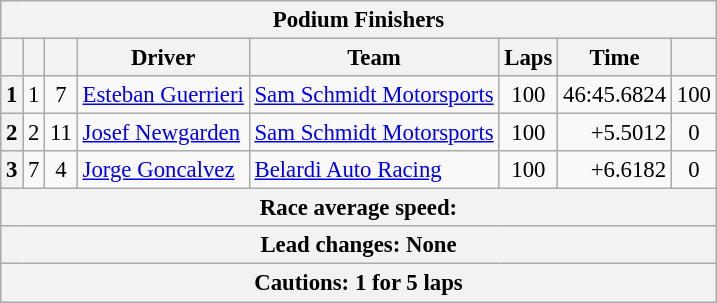<table class="wikitable" style="font-size:95%;">
<tr>
<th colspan=9>Podium Finishers</th>
</tr>
<tr>
<th></th>
<th></th>
<th></th>
<th>Driver</th>
<th>Team</th>
<th>Laps</th>
<th>Time</th>
<th></th>
</tr>
<tr>
<th>1</th>
<td align=center>1</td>
<td align=center>7</td>
<td> <a href='#'>Esteban Guerrieri</a></td>
<td><a href='#'>Sam Schmidt Motorsports</a></td>
<td align=center>100</td>
<td align=right>46:45.6824</td>
<td align=center>100</td>
</tr>
<tr>
<th>2</th>
<td align=center>2</td>
<td align=center>11</td>
<td> <a href='#'>Josef Newgarden</a></td>
<td><a href='#'>Sam Schmidt Motorsports</a></td>
<td align=center>100</td>
<td align=right>+5.5012</td>
<td align=center>0</td>
</tr>
<tr>
<th>3</th>
<td align=center>7</td>
<td align=center>4</td>
<td> <a href='#'>Jorge Goncalvez</a></td>
<td><a href='#'>Belardi Auto Racing</a></td>
<td align=center>100</td>
<td align=right>+6.6182</td>
<td align=center>0</td>
</tr>
<tr>
<th colspan=9>Race average speed: </th>
</tr>
<tr>
<th colspan=9>Lead changes: None</th>
</tr>
<tr>
<th colspan=9>Cautions: 1 for 5 laps</th>
</tr>
</table>
